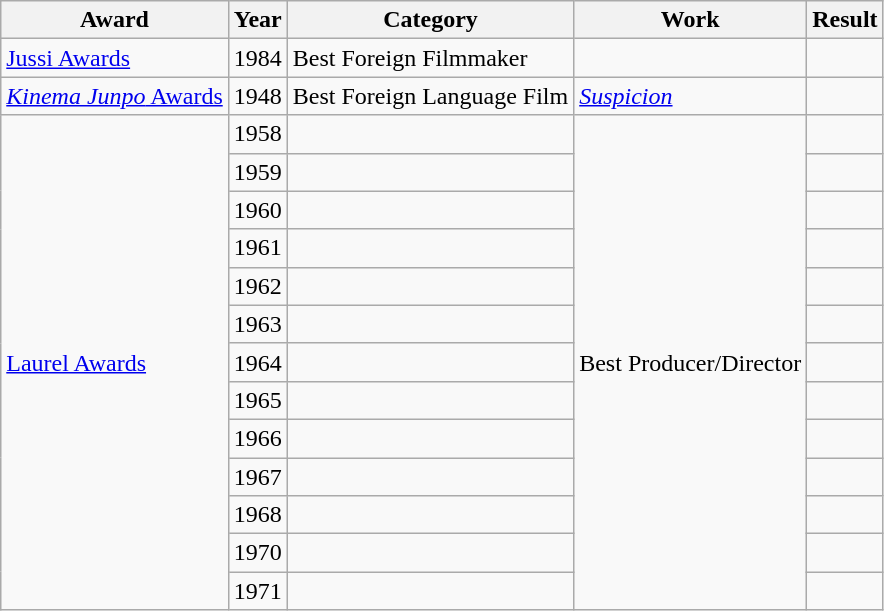<table class="wikitable unsortable">
<tr align="center">
<th>Award</th>
<th>Year</th>
<th>Category</th>
<th>Work</th>
<th>Result</th>
</tr>
<tr>
<td><a href='#'>Jussi Awards</a></td>
<td>1984</td>
<td>Best Foreign Filmmaker</td>
<td></td>
<td></td>
</tr>
<tr>
<td><a href='#'><em>Kinema Junpo</em> Awards</a></td>
<td>1948</td>
<td>Best Foreign Language Film</td>
<td><em><a href='#'>Suspicion</a></em></td>
<td></td>
</tr>
<tr>
<td rowspan=13><a href='#'>Laurel Awards</a></td>
<td>1958</td>
<td></td>
<td rowspan="13">Best Producer/Director</td>
<td></td>
</tr>
<tr>
<td>1959</td>
<td></td>
<td></td>
</tr>
<tr>
<td>1960</td>
<td></td>
<td></td>
</tr>
<tr>
<td>1961</td>
<td></td>
<td></td>
</tr>
<tr>
<td>1962</td>
<td></td>
<td></td>
</tr>
<tr>
<td>1963</td>
<td></td>
<td></td>
</tr>
<tr>
<td>1964</td>
<td></td>
<td></td>
</tr>
<tr>
<td>1965</td>
<td></td>
<td></td>
</tr>
<tr>
<td>1966</td>
<td></td>
<td></td>
</tr>
<tr>
<td>1967</td>
<td></td>
<td></td>
</tr>
<tr>
<td>1968</td>
<td></td>
<td></td>
</tr>
<tr>
<td>1970</td>
<td></td>
<td></td>
</tr>
<tr>
<td>1971</td>
<td></td>
<td></td>
</tr>
</table>
